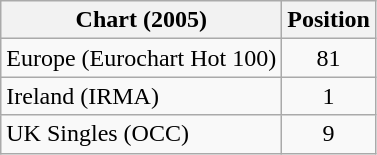<table class="wikitable sortable">
<tr>
<th>Chart (2005)</th>
<th>Position</th>
</tr>
<tr>
<td>Europe (Eurochart Hot 100)</td>
<td style="text-align:center;">81</td>
</tr>
<tr>
<td>Ireland (IRMA)</td>
<td style="text-align:center;">1</td>
</tr>
<tr>
<td>UK Singles (OCC)</td>
<td style="text-align:center;">9</td>
</tr>
</table>
